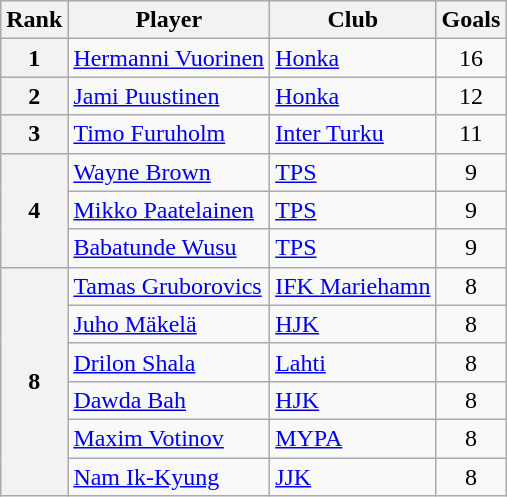<table class="wikitable" style="text-align:center">
<tr>
<th>Rank</th>
<th>Player</th>
<th>Club</th>
<th>Goals</th>
</tr>
<tr>
<th>1</th>
<td align="left"> <a href='#'>Hermanni Vuorinen</a></td>
<td align="left"><a href='#'>Honka</a></td>
<td>16</td>
</tr>
<tr>
<th>2</th>
<td align="left"> <a href='#'>Jami Puustinen</a></td>
<td align="left"><a href='#'>Honka</a></td>
<td>12</td>
</tr>
<tr>
<th>3</th>
<td align="left"> <a href='#'>Timo Furuholm</a></td>
<td align="left"><a href='#'>Inter Turku</a></td>
<td>11</td>
</tr>
<tr>
<th rowspan="3">4</th>
<td align="left"> <a href='#'>Wayne Brown</a></td>
<td align="left"><a href='#'>TPS</a></td>
<td>9</td>
</tr>
<tr>
<td align="left"> <a href='#'>Mikko Paatelainen</a></td>
<td align="left"><a href='#'>TPS</a></td>
<td>9</td>
</tr>
<tr>
<td align="left"> <a href='#'>Babatunde Wusu</a></td>
<td align="left"><a href='#'>TPS</a></td>
<td>9</td>
</tr>
<tr>
<th rowspan="6">8</th>
<td align="left"> <a href='#'>Tamas Gruborovics</a></td>
<td align="left"><a href='#'>IFK Mariehamn</a></td>
<td>8</td>
</tr>
<tr>
<td align="left"> <a href='#'>Juho Mäkelä</a></td>
<td align="left"><a href='#'>HJK</a></td>
<td>8</td>
</tr>
<tr>
<td align="left"> <a href='#'>Drilon Shala</a></td>
<td align="left"><a href='#'>Lahti</a></td>
<td>8</td>
</tr>
<tr>
<td align="left"> <a href='#'>Dawda Bah</a></td>
<td align="left"><a href='#'>HJK</a></td>
<td>8</td>
</tr>
<tr>
<td align="left"> <a href='#'>Maxim Votinov</a></td>
<td align="left"><a href='#'>MYPA</a></td>
<td>8</td>
</tr>
<tr>
<td align="left"> <a href='#'>Nam Ik-Kyung</a></td>
<td align="left"><a href='#'>JJK</a></td>
<td>8</td>
</tr>
</table>
